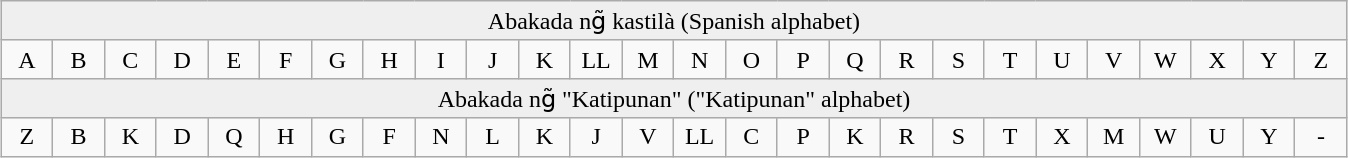<table class="wikitable" style="border-collapse:collapse;margin:1em auto;">
<tr>
<td bgcolor="#EFEFEF" align="center" colspan="26">Abakada ng̃  kastilà (Spanish alphabet)</td>
</tr>
<tr>
<td width=3% align="center">A</td>
<td width=3% align="center">B</td>
<td width=3% align="center">C</td>
<td width=3% align="center">D</td>
<td width=3% align="center">E</td>
<td width=3% align="center">F</td>
<td width=3% align="center">G</td>
<td width=3% align="center">H</td>
<td width=3% align="center">I</td>
<td width=3% align="center">J</td>
<td width=3% align="center">K</td>
<td width=3% align="center">LL</td>
<td width=3% align="center">M</td>
<td width=3% align="center">N</td>
<td width=3% align="center">O</td>
<td width=3% align="center">P</td>
<td width=3% align="center">Q</td>
<td width=3% align="center">R</td>
<td width=3% align="center">S</td>
<td width=3% align="center">T</td>
<td width=3% align="center">U</td>
<td width=3% align="center">V</td>
<td width=3% align="center">W</td>
<td width=3% align="center">X</td>
<td width=3% align="center">Y</td>
<td width=3% align="center">Z</td>
</tr>
<tr>
<td bgcolor="#EFEFEF" align="center" colspan="26">Abakada ng̃  "Katipunan" ("Katipunan" alphabet)</td>
</tr>
<tr>
<td align="center">Z</td>
<td align="center">B</td>
<td align="center">K</td>
<td align="center">D</td>
<td align="center">Q</td>
<td align="center">H</td>
<td align="center">G</td>
<td align="center">F</td>
<td align="center">N</td>
<td align="center">L</td>
<td align="center">K</td>
<td align="center">J</td>
<td align="center">V</td>
<td align="center">LL</td>
<td align="center">C</td>
<td align="center">P</td>
<td align="center">K</td>
<td align="center">R</td>
<td align="center">S</td>
<td align="center">T</td>
<td align="center">X</td>
<td align="center">M</td>
<td align="center">W</td>
<td align="center">U</td>
<td align="center">Y</td>
<td align="center">-</td>
</tr>
</table>
